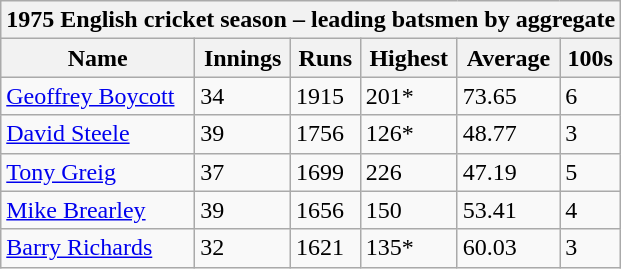<table class="wikitable">
<tr>
<th bgcolor="#efefef" colspan="7">1975 English cricket season – leading batsmen by aggregate</th>
</tr>
<tr bgcolor="#efefef">
<th>Name</th>
<th>Innings</th>
<th>Runs</th>
<th>Highest</th>
<th>Average</th>
<th>100s</th>
</tr>
<tr>
<td><a href='#'>Geoffrey Boycott</a></td>
<td>34</td>
<td>1915</td>
<td>201*</td>
<td>73.65</td>
<td>6</td>
</tr>
<tr>
<td><a href='#'>David Steele</a></td>
<td>39</td>
<td>1756</td>
<td>126*</td>
<td>48.77</td>
<td>3</td>
</tr>
<tr>
<td><a href='#'>Tony Greig</a></td>
<td>37</td>
<td>1699</td>
<td>226</td>
<td>47.19</td>
<td>5</td>
</tr>
<tr>
<td><a href='#'>Mike Brearley</a></td>
<td>39</td>
<td>1656</td>
<td>150</td>
<td>53.41</td>
<td>4</td>
</tr>
<tr>
<td><a href='#'>Barry Richards</a></td>
<td>32</td>
<td>1621</td>
<td>135*</td>
<td>60.03</td>
<td>3</td>
</tr>
</table>
